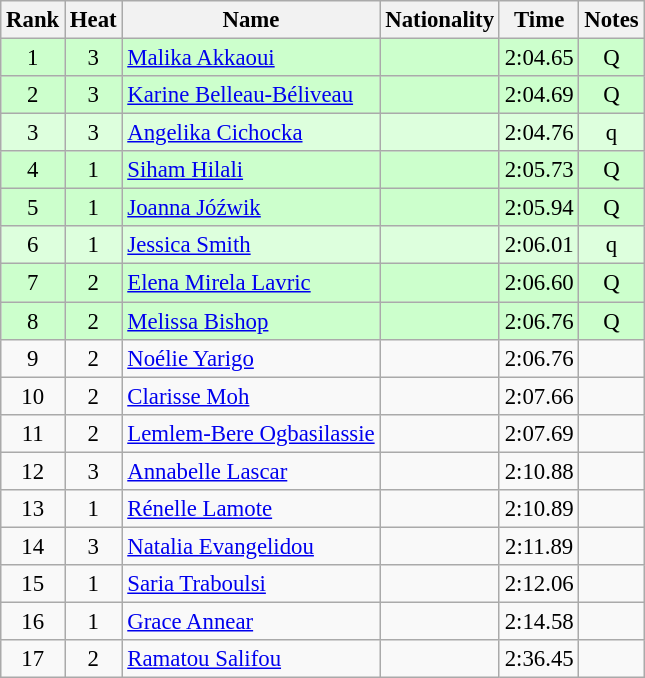<table class="wikitable sortable" style="text-align:center;font-size:95%">
<tr>
<th>Rank</th>
<th>Heat</th>
<th>Name</th>
<th>Nationality</th>
<th>Time</th>
<th>Notes</th>
</tr>
<tr bgcolor=ccffcc>
<td>1</td>
<td>3</td>
<td align=left><a href='#'>Malika Akkaoui</a></td>
<td align=left></td>
<td>2:04.65</td>
<td>Q</td>
</tr>
<tr bgcolor=ccffcc>
<td>2</td>
<td>3</td>
<td align=left><a href='#'>Karine Belleau-Béliveau</a></td>
<td align=left></td>
<td>2:04.69</td>
<td>Q</td>
</tr>
<tr bgcolor=ddffdd>
<td>3</td>
<td>3</td>
<td align=left><a href='#'>Angelika Cichocka</a></td>
<td align=left></td>
<td>2:04.76</td>
<td>q</td>
</tr>
<tr bgcolor=ccffcc>
<td>4</td>
<td>1</td>
<td align=left><a href='#'>Siham Hilali</a></td>
<td align=left></td>
<td>2:05.73</td>
<td>Q</td>
</tr>
<tr bgcolor=ccffcc>
<td>5</td>
<td>1</td>
<td align=left><a href='#'>Joanna Jóźwik</a></td>
<td align=left></td>
<td>2:05.94</td>
<td>Q</td>
</tr>
<tr bgcolor=ddffdd>
<td>6</td>
<td>1</td>
<td align=left><a href='#'>Jessica Smith</a></td>
<td align=left></td>
<td>2:06.01</td>
<td>q</td>
</tr>
<tr bgcolor=ccffcc>
<td>7</td>
<td>2</td>
<td align=left><a href='#'>Elena Mirela Lavric</a></td>
<td align=left></td>
<td>2:06.60</td>
<td>Q</td>
</tr>
<tr bgcolor=ccffcc>
<td>8</td>
<td>2</td>
<td align=left><a href='#'>Melissa Bishop</a></td>
<td align=left></td>
<td>2:06.76</td>
<td>Q</td>
</tr>
<tr>
<td>9</td>
<td>2</td>
<td align=left><a href='#'>Noélie Yarigo</a></td>
<td align=left></td>
<td>2:06.76</td>
<td></td>
</tr>
<tr>
<td>10</td>
<td>2</td>
<td align=left><a href='#'>Clarisse Moh</a></td>
<td align=left></td>
<td>2:07.66</td>
<td></td>
</tr>
<tr>
<td>11</td>
<td>2</td>
<td align=left><a href='#'>Lemlem-Bere Ogbasilassie</a></td>
<td align=left></td>
<td>2:07.69</td>
<td></td>
</tr>
<tr>
<td>12</td>
<td>3</td>
<td align=left><a href='#'>Annabelle Lascar</a></td>
<td align=left></td>
<td>2:10.88</td>
<td></td>
</tr>
<tr>
<td>13</td>
<td>1</td>
<td align=left><a href='#'>Rénelle Lamote</a></td>
<td align=left></td>
<td>2:10.89</td>
<td></td>
</tr>
<tr>
<td>14</td>
<td>3</td>
<td align=left><a href='#'>Natalia Evangelidou</a></td>
<td align=left></td>
<td>2:11.89</td>
<td></td>
</tr>
<tr>
<td>15</td>
<td>1</td>
<td align=left><a href='#'>Saria Traboulsi</a></td>
<td align=left></td>
<td>2:12.06</td>
<td></td>
</tr>
<tr>
<td>16</td>
<td>1</td>
<td align=left><a href='#'>Grace Annear</a></td>
<td align=left></td>
<td>2:14.58</td>
<td></td>
</tr>
<tr>
<td>17</td>
<td>2</td>
<td align=left><a href='#'>Ramatou Salifou</a></td>
<td align=left></td>
<td>2:36.45</td>
<td></td>
</tr>
</table>
